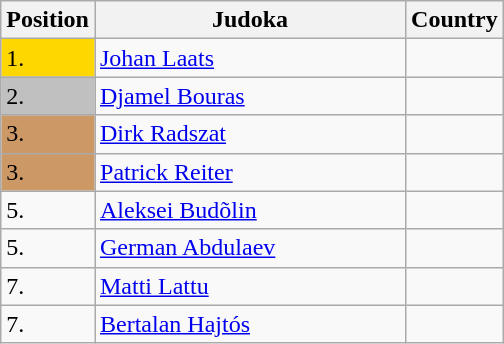<table class=wikitable>
<tr>
<th width=10>Position</th>
<th width=200>Judoka</th>
<th width=10>Country</th>
</tr>
<tr>
<td bgcolor=gold>1.</td>
<td><a href='#'>Johan Laats</a></td>
<td></td>
</tr>
<tr>
<td bgcolor="silver">2.</td>
<td><a href='#'>Djamel Bouras</a></td>
<td></td>
</tr>
<tr>
<td bgcolor="CC9966">3.</td>
<td><a href='#'>Dirk Radszat</a></td>
<td></td>
</tr>
<tr>
<td bgcolor="CC9966">3.</td>
<td><a href='#'>Patrick Reiter</a></td>
<td></td>
</tr>
<tr>
<td>5.</td>
<td><a href='#'>Aleksei Budõlin</a></td>
<td></td>
</tr>
<tr>
<td>5.</td>
<td><a href='#'>German Abdulaev</a></td>
<td></td>
</tr>
<tr>
<td>7.</td>
<td><a href='#'>Matti Lattu</a></td>
<td></td>
</tr>
<tr>
<td>7.</td>
<td><a href='#'>Bertalan Hajtós</a></td>
<td></td>
</tr>
</table>
